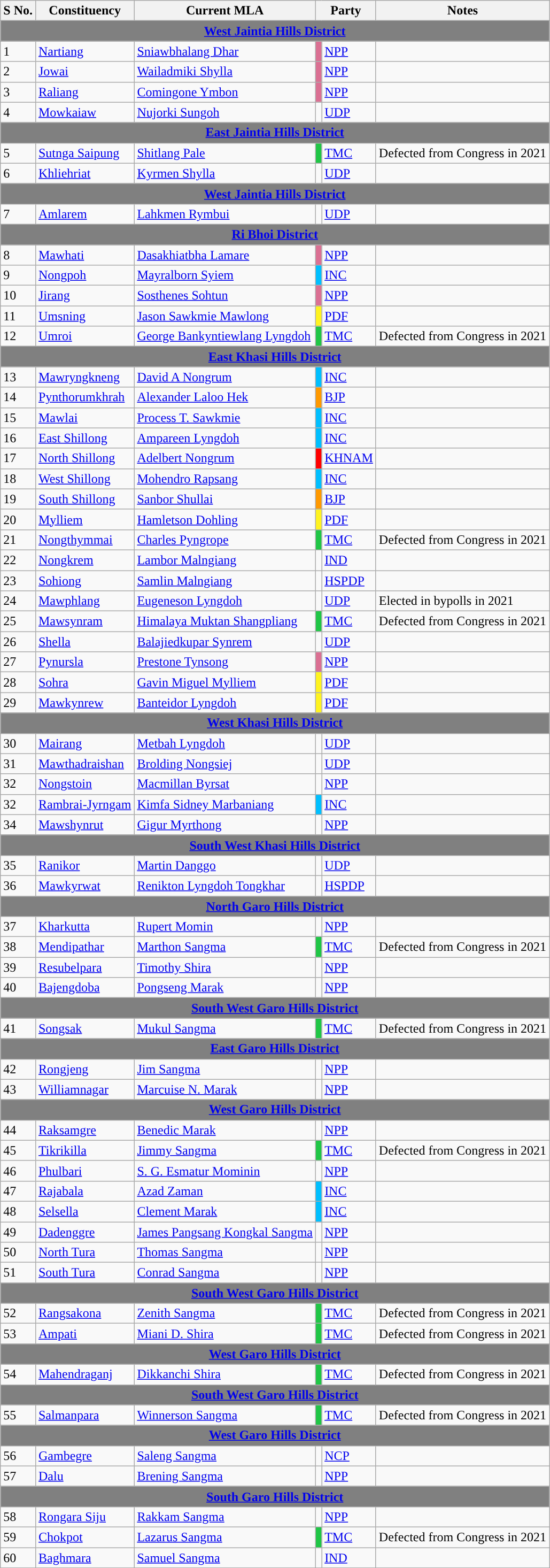<table class="wikitable sortable">
<tr>
<th>S No.</th>
<th>Constituency</th>
<th>Current MLA</th>
<th colspan="2">Party</th>
<th>Notes</th>
</tr>
<tr>
<td colspan="6" bgcolor="grey" align="center"><a href='#'><span><strong>West Jaintia Hills District</strong></span></a></td>
</tr>
<tr>
<td>1</td>
<td><a href='#'>Nartiang</a></td>
<td><a href='#'>Sniawbhalang Dhar</a></td>
<td bgcolor="#DB7093"></td>
<td><a href='#'>NPP</a></td>
<td></td>
</tr>
<tr>
<td>2</td>
<td><a href='#'>Jowai</a></td>
<td><a href='#'>Wailadmiki Shylla</a></td>
<td bgcolor="#DB7093"></td>
<td><a href='#'>NPP</a></td>
<td></td>
</tr>
<tr>
<td>3</td>
<td><a href='#'>Raliang</a></td>
<td><a href='#'>Comingone Ymbon</a></td>
<td bgcolor="#DB7093"></td>
<td><a href='#'>NPP</a></td>
<td></td>
</tr>
<tr>
<td>4</td>
<td><a href='#'>Mowkaiaw</a></td>
<td><a href='#'>Nujorki Sungoh</a></td>
<td></td>
<td><a href='#'>UDP</a></td>
<td></td>
</tr>
<tr>
<td colspan="6" bgcolor="grey" align="center"><a href='#'><span><strong>East Jaintia Hills District</strong></span></a></td>
</tr>
<tr>
<td>5</td>
<td><a href='#'>Sutnga Saipung</a></td>
<td><a href='#'>Shitlang Pale</a></td>
<td bgcolor="#20C646"></td>
<td><a href='#'>TMC</a></td>
<td>Defected from Congress in 2021</td>
</tr>
<tr>
<td>6</td>
<td><a href='#'>Khliehriat</a></td>
<td><a href='#'>Kyrmen Shylla</a></td>
<td></td>
<td><a href='#'>UDP</a></td>
<td></td>
</tr>
<tr>
<td colspan="6" bgcolor="grey" align="center"><a href='#'><span><strong>West Jaintia Hills District</strong></span></a></td>
</tr>
<tr>
<td>7</td>
<td><a href='#'>Amlarem</a></td>
<td><a href='#'>Lahkmen Rymbui</a></td>
<td></td>
<td><a href='#'>UDP</a></td>
<td></td>
</tr>
<tr>
<td colspan="6" bgcolor="grey" align="center"><a href='#'><span><strong>Ri Bhoi District</strong></span></a></td>
</tr>
<tr>
<td>8</td>
<td><a href='#'>Mawhati</a></td>
<td><a href='#'>Dasakhiatbha Lamare</a></td>
<td bgcolor="#DB7093"></td>
<td><a href='#'>NPP</a></td>
<td></td>
</tr>
<tr>
<td>9</td>
<td><a href='#'>Nongpoh</a></td>
<td><a href='#'>Mayralborn Syiem</a></td>
<td bgcolor="#00BFFF"></td>
<td><a href='#'>INC</a></td>
<td></td>
</tr>
<tr>
<td>10</td>
<td><a href='#'>Jirang</a></td>
<td><a href='#'>Sosthenes Sohtun</a></td>
<td bgcolor="#DB7093"></td>
<td><a href='#'>NPP</a></td>
<td></td>
</tr>
<tr>
<td>11</td>
<td><a href='#'>Umsning</a></td>
<td><a href='#'>Jason Sawkmie Mawlong</a></td>
<td bgcolor="#FFFF342"></td>
<td><a href='#'>PDF</a></td>
<td></td>
</tr>
<tr>
<td>12</td>
<td><a href='#'>Umroi</a></td>
<td><a href='#'>George Bankyntiewlang Lyngdoh</a></td>
<td bgcolor="20C646"></td>
<td><a href='#'>TMC</a></td>
<td>Defected from Congress in 2021</td>
</tr>
<tr>
<td colspan="6" bgcolor="grey" align="center"><a href='#'><span><strong>East Khasi Hills District</strong></span></a></td>
</tr>
<tr>
<td>13</td>
<td><a href='#'>Mawryngkneng</a></td>
<td><a href='#'>David A Nongrum</a></td>
<td bgcolor="#00BFFF"></td>
<td><a href='#'>INC</a></td>
<td></td>
</tr>
<tr>
<td>14</td>
<td><a href='#'>Pynthorumkhrah</a></td>
<td><a href='#'>Alexander Laloo Hek</a></td>
<td bgcolor="#FF9900"></td>
<td><a href='#'>BJP</a></td>
<td></td>
</tr>
<tr>
<td>15</td>
<td><a href='#'>Mawlai</a></td>
<td><a href='#'>Process T. Sawkmie</a></td>
<td bgcolor="#00BFFF"></td>
<td><a href='#'>INC</a></td>
<td></td>
</tr>
<tr>
<td>16</td>
<td><a href='#'>East Shillong</a></td>
<td><a href='#'>Ampareen Lyngdoh</a></td>
<td bgcolor="#00BFFF"></td>
<td><a href='#'>INC</a></td>
<td></td>
</tr>
<tr>
<td>17</td>
<td><a href='#'>North Shillong</a></td>
<td><a href='#'>Adelbert Nongrum</a></td>
<td bgcolor="red"></td>
<td><a href='#'>KHNAM</a></td>
<td></td>
</tr>
<tr>
<td>18</td>
<td><a href='#'>West Shillong</a></td>
<td><a href='#'>Mohendro Rapsang</a></td>
<td bgcolor="#00BFFF"></td>
<td><a href='#'>INC</a></td>
<td></td>
</tr>
<tr>
<td>19</td>
<td><a href='#'>South Shillong</a></td>
<td><a href='#'>Sanbor Shullai</a></td>
<td bgcolor="#FF9900"></td>
<td><a href='#'>BJP</a></td>
<td></td>
</tr>
<tr>
<td>20</td>
<td><a href='#'>Mylliem</a></td>
<td><a href='#'>Hamletson Dohling</a></td>
<td bgcolor="#FFFF342"></td>
<td><a href='#'>PDF</a></td>
<td></td>
</tr>
<tr>
<td>21</td>
<td><a href='#'>Nongthymmai</a></td>
<td><a href='#'>Charles Pyngrope</a></td>
<td bgcolor="#20C646"></td>
<td><a href='#'>TMC</a></td>
<td>Defected from Congress in 2021</td>
</tr>
<tr>
<td>22</td>
<td><a href='#'>Nongkrem</a></td>
<td><a href='#'>Lambor Malngiang</a></td>
<td></td>
<td><a href='#'>IND</a></td>
<td></td>
</tr>
<tr>
<td>23</td>
<td><a href='#'>Sohiong</a></td>
<td><a href='#'>Samlin Malngiang</a></td>
<td></td>
<td><a href='#'>HSPDP</a></td>
<td></td>
</tr>
<tr>
<td>24</td>
<td><a href='#'>Mawphlang</a></td>
<td><a href='#'>Eugeneson Lyngdoh</a></td>
<td></td>
<td><a href='#'>UDP</a></td>
<td>Elected in bypolls in 2021</td>
</tr>
<tr>
<td>25</td>
<td><a href='#'>Mawsynram</a></td>
<td><a href='#'>Himalaya Muktan Shangpliang</a></td>
<td bgcolor="#20C646"></td>
<td><a href='#'>TMC</a></td>
<td>Defected from Congress in 2021</td>
</tr>
<tr>
<td>26</td>
<td><a href='#'>Shella</a></td>
<td><a href='#'>Balajiedkupar Synrem</a></td>
<td></td>
<td><a href='#'>UDP</a></td>
<td></td>
</tr>
<tr>
<td>27</td>
<td><a href='#'>Pynursla</a></td>
<td><a href='#'>Prestone Tynsong</a></td>
<td bgcolor="#DB7093"></td>
<td><a href='#'>NPP</a></td>
<td></td>
</tr>
<tr>
<td>28</td>
<td><a href='#'>Sohra</a></td>
<td><a href='#'>Gavin Miguel Mylliem</a></td>
<td bgcolor="#FFFF342"></td>
<td><a href='#'>PDF</a></td>
<td></td>
</tr>
<tr>
<td>29</td>
<td><a href='#'>Mawkynrew</a></td>
<td><a href='#'>Banteidor Lyngdoh</a></td>
<td bgcolor="#FFFF342"></td>
<td><a href='#'>PDF</a></td>
<td></td>
</tr>
<tr>
<td colspan="6" bgcolor="grey" align="center"><a href='#'><span><strong>West Khasi Hills District</strong></span></a></td>
</tr>
<tr>
<td>30</td>
<td><a href='#'>Mairang</a></td>
<td><a href='#'>Metbah Lyngdoh</a></td>
<td></td>
<td><a href='#'>UDP</a></td>
<td></td>
</tr>
<tr>
<td>31</td>
<td><a href='#'>Mawthadraishan</a></td>
<td><a href='#'>Brolding Nongsiej</a></td>
<td></td>
<td><a href='#'>UDP</a></td>
<td></td>
</tr>
<tr>
<td>32</td>
<td><a href='#'>Nongstoin</a></td>
<td><a href='#'>Macmillan Byrsat</a></td>
<td></td>
<td><a href='#'>NPP</a></td>
<td></td>
</tr>
<tr>
<td>32</td>
<td><a href='#'>Rambrai-Jyrngam</a></td>
<td><a href='#'>Kimfa Sidney Marbaniang</a></td>
<td bgcolor="#00BFFF"></td>
<td><a href='#'>INC</a></td>
<td></td>
</tr>
<tr>
<td>34</td>
<td><a href='#'>Mawshynrut</a></td>
<td><a href='#'>Gigur Myrthong</a></td>
<td></td>
<td><a href='#'>NPP</a></td>
<td></td>
</tr>
<tr>
<td colspan="6" bgcolor="grey" align="center"><a href='#'><span><strong>South West Khasi Hills District</strong></span></a></td>
</tr>
<tr>
<td>35</td>
<td><a href='#'>Ranikor</a></td>
<td><a href='#'>Martin Danggo</a></td>
<td></td>
<td><a href='#'>UDP</a></td>
<td></td>
</tr>
<tr>
<td>36</td>
<td><a href='#'>Mawkyrwat</a></td>
<td><a href='#'>Renikton Lyngdoh Tongkhar</a></td>
<td></td>
<td><a href='#'>HSPDP</a></td>
<td></td>
</tr>
<tr>
<td colspan="6" bgcolor="grey" align="center"><a href='#'><span><strong>North Garo Hills District</strong></span></a></td>
</tr>
<tr>
<td>37</td>
<td><a href='#'>Kharkutta</a></td>
<td><a href='#'>Rupert Momin</a></td>
<td></td>
<td><a href='#'>NPP</a></td>
<td></td>
</tr>
<tr>
<td>38</td>
<td><a href='#'>Mendipathar</a></td>
<td><a href='#'>Marthon Sangma</a></td>
<td bgcolor="#20C646"></td>
<td><a href='#'>TMC</a></td>
<td>Defected from Congress in 2021</td>
</tr>
<tr>
<td>39</td>
<td><a href='#'>Resubelpara</a></td>
<td><a href='#'>Timothy Shira</a></td>
<td></td>
<td><a href='#'>NPP</a></td>
<td></td>
</tr>
<tr>
<td>40</td>
<td><a href='#'>Bajengdoba</a></td>
<td><a href='#'>Pongseng Marak</a></td>
<td></td>
<td><a href='#'>NPP</a></td>
<td></td>
</tr>
<tr>
<td colspan="6" bgcolor="grey" align="center"><a href='#'><span><strong>South West Garo Hills District</strong></span></a></td>
</tr>
<tr>
<td>41</td>
<td><a href='#'>Songsak</a></td>
<td><a href='#'>Mukul Sangma</a></td>
<td bgcolor="#20C646"></td>
<td><a href='#'>TMC</a></td>
<td>Defected from Congress in 2021</td>
</tr>
<tr>
<td colspan="6" bgcolor="grey" align="center"><a href='#'><span><strong>East Garo Hills District</strong></span></a></td>
</tr>
<tr>
<td>42</td>
<td><a href='#'>Rongjeng</a></td>
<td><a href='#'>Jim Sangma</a></td>
<td></td>
<td><a href='#'>NPP</a></td>
<td></td>
</tr>
<tr>
<td>43</td>
<td><a href='#'>Williamnagar</a></td>
<td><a href='#'>Marcuise N. Marak</a></td>
<td></td>
<td><a href='#'>NPP</a></td>
<td></td>
</tr>
<tr>
<td colspan="6" bgcolor="grey" align="center"><a href='#'><span><strong>West Garo Hills District</strong></span></a></td>
</tr>
<tr>
<td>44</td>
<td><a href='#'>Raksamgre</a></td>
<td><a href='#'>Benedic Marak</a></td>
<td></td>
<td><a href='#'>NPP</a></td>
<td></td>
</tr>
<tr>
<td>45</td>
<td><a href='#'>Tikrikilla</a></td>
<td><a href='#'>Jimmy Sangma</a></td>
<td bgcolor="#20C646"></td>
<td><a href='#'>TMC</a></td>
<td>Defected from Congress in 2021</td>
</tr>
<tr>
<td>46</td>
<td><a href='#'>Phulbari</a></td>
<td><a href='#'>S. G. Esmatur Mominin</a></td>
<td></td>
<td><a href='#'>NPP</a></td>
<td></td>
</tr>
<tr>
<td>47</td>
<td><a href='#'>Rajabala</a></td>
<td><a href='#'>Azad Zaman</a></td>
<td bgcolor="#00BFFF"></td>
<td><a href='#'>INC</a></td>
<td></td>
</tr>
<tr>
<td>48</td>
<td><a href='#'>Selsella</a></td>
<td><a href='#'>Clement Marak</a></td>
<td bgcolor="#00BFFF"></td>
<td><a href='#'>INC</a></td>
<td></td>
</tr>
<tr>
<td>49</td>
<td><a href='#'>Dadenggre</a></td>
<td><a href='#'>James Pangsang Kongkal Sangma</a></td>
<td></td>
<td><a href='#'>NPP</a></td>
<td></td>
</tr>
<tr>
<td>50</td>
<td><a href='#'>North Tura</a></td>
<td><a href='#'>Thomas Sangma</a></td>
<td></td>
<td><a href='#'>NPP</a></td>
<td></td>
</tr>
<tr>
<td>51</td>
<td><a href='#'>South Tura</a></td>
<td><a href='#'>Conrad Sangma</a></td>
<td></td>
<td><a href='#'>NPP</a></td>
<td></td>
</tr>
<tr>
<td colspan="6" bgcolor="grey" align="center"><a href='#'><span><strong>South West Garo Hills District</strong></span></a></td>
</tr>
<tr>
<td>52</td>
<td><a href='#'>Rangsakona</a></td>
<td><a href='#'>Zenith Sangma</a></td>
<td bgcolor="#20C646"></td>
<td><a href='#'>TMC</a></td>
<td>Defected from Congress in 2021</td>
</tr>
<tr>
<td>53</td>
<td><a href='#'>Ampati</a></td>
<td><a href='#'>Miani D. Shira</a></td>
<td bgcolor="#20C646"></td>
<td><a href='#'>TMC</a></td>
<td>Defected from Congress in 2021</td>
</tr>
<tr>
<td colspan="6" bgcolor="grey" align="center"><a href='#'><span><strong>West Garo Hills District</strong></span></a></td>
</tr>
<tr>
<td>54</td>
<td><a href='#'>Mahendraganj</a></td>
<td><a href='#'>Dikkanchi Shira</a></td>
<td bgcolor="#20C646"></td>
<td><a href='#'>TMC</a></td>
<td>Defected from Congress in 2021</td>
</tr>
<tr>
<td colspan="6" bgcolor="grey" align="center"><a href='#'><span><strong>South West Garo Hills District</strong></span></a></td>
</tr>
<tr>
<td>55</td>
<td><a href='#'>Salmanpara</a></td>
<td><a href='#'>Winnerson Sangma</a></td>
<td bgcolor="#20C646"></td>
<td><a href='#'>TMC</a></td>
<td>Defected from Congress in 2021</td>
</tr>
<tr>
<td colspan="6" bgcolor="grey" align="center"><a href='#'><span><strong>West Garo Hills District</strong></span></a></td>
</tr>
<tr>
<td>56</td>
<td><a href='#'>Gambegre</a></td>
<td><a href='#'>Saleng Sangma</a></td>
<td></td>
<td><a href='#'>NCP</a></td>
<td></td>
</tr>
<tr>
<td>57</td>
<td><a href='#'>Dalu</a></td>
<td><a href='#'>Brening Sangma</a></td>
<td></td>
<td><a href='#'>NPP</a></td>
<td></td>
</tr>
<tr>
<td colspan="6" bgcolor="grey" align="center"><a href='#'><span><strong>South Garo Hills District</strong></span></a></td>
</tr>
<tr>
<td>58</td>
<td><a href='#'>Rongara Siju</a></td>
<td><a href='#'>Rakkam Sangma</a></td>
<td></td>
<td><a href='#'>NPP</a></td>
<td></td>
</tr>
<tr>
<td>59</td>
<td><a href='#'>Chokpot</a></td>
<td><a href='#'>Lazarus Sangma</a></td>
<td bgcolor="#20C646"></td>
<td><a href='#'>TMC</a></td>
<td>Defected from Congress in 2021</td>
</tr>
<tr>
<td>60</td>
<td><a href='#'>Baghmara</a></td>
<td><a href='#'>Samuel Sangma</a></td>
<td></td>
<td><a href='#'>IND</a></td>
<td></td>
</tr>
</table>
